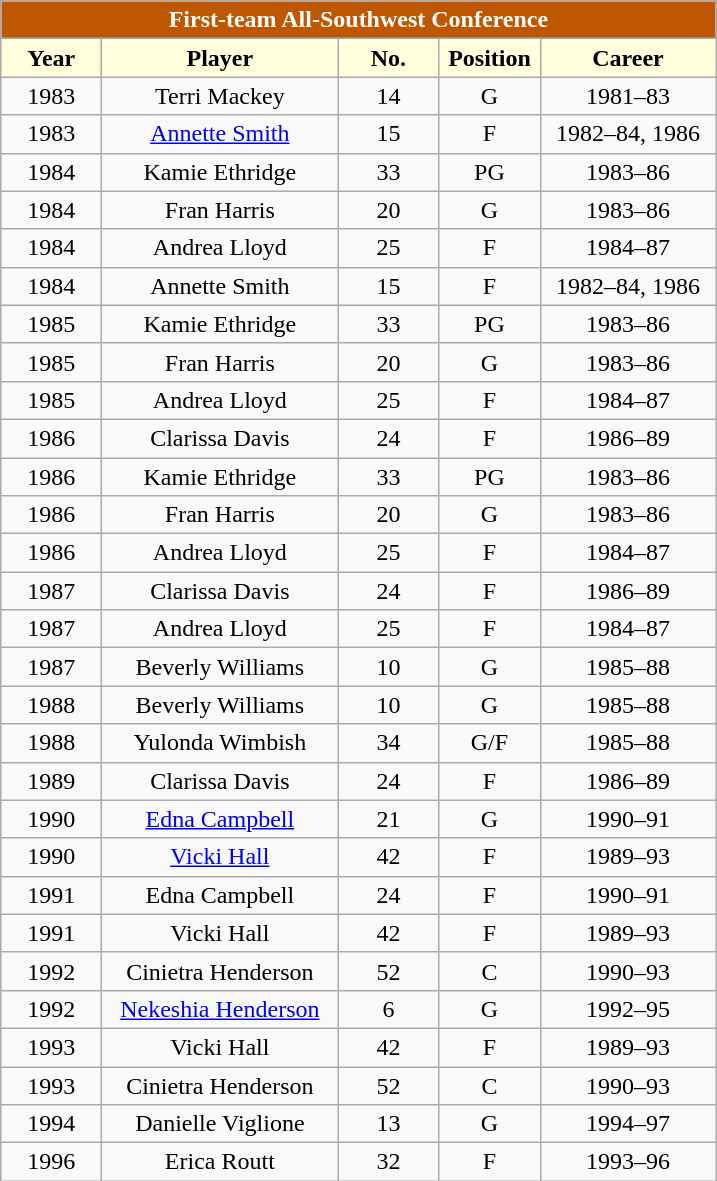<table class="wikitable" style="text-align:center">
<tr>
<td colspan="5" style= "background: #BF5700; color:white"><strong>First-team All-Southwest Conference</strong></td>
</tr>
<tr>
<th style="width:60px; background: #ffffdd;">Year</th>
<th style="width:150px; background: #ffffdd;">Player</th>
<th style="width:60px; background: #ffffdd;">No.</th>
<th style="width:60px; background: #ffffdd;">Position</th>
<th style="width:110px; background: #ffffdd;">Career</th>
</tr>
<tr>
<td>1983</td>
<td>Terri Mackey</td>
<td>14</td>
<td>G</td>
<td>1981–83</td>
</tr>
<tr>
<td>1983</td>
<td><a href='#'>Annette Smith</a></td>
<td>15</td>
<td>F</td>
<td>1982–84, 1986</td>
</tr>
<tr>
<td>1984</td>
<td>Kamie Ethridge</td>
<td>33</td>
<td>PG</td>
<td>1983–86</td>
</tr>
<tr>
<td>1984</td>
<td>Fran Harris</td>
<td>20</td>
<td>G</td>
<td>1983–86</td>
</tr>
<tr>
<td>1984</td>
<td>Andrea Lloyd</td>
<td>25</td>
<td>F</td>
<td>1984–87</td>
</tr>
<tr>
<td>1984</td>
<td>Annette Smith</td>
<td>15</td>
<td>F</td>
<td>1982–84, 1986</td>
</tr>
<tr>
<td>1985</td>
<td>Kamie Ethridge</td>
<td>33</td>
<td>PG</td>
<td>1983–86</td>
</tr>
<tr>
<td>1985</td>
<td>Fran Harris</td>
<td>20</td>
<td>G</td>
<td>1983–86</td>
</tr>
<tr>
<td>1985</td>
<td>Andrea Lloyd</td>
<td>25</td>
<td>F</td>
<td>1984–87</td>
</tr>
<tr>
<td>1986</td>
<td>Clarissa Davis</td>
<td>24</td>
<td>F</td>
<td>1986–89</td>
</tr>
<tr>
<td>1986</td>
<td>Kamie Ethridge</td>
<td>33</td>
<td>PG</td>
<td>1983–86</td>
</tr>
<tr>
<td>1986</td>
<td>Fran Harris</td>
<td>20</td>
<td>G</td>
<td>1983–86</td>
</tr>
<tr>
<td>1986</td>
<td>Andrea Lloyd</td>
<td>25</td>
<td>F</td>
<td>1984–87</td>
</tr>
<tr>
<td>1987</td>
<td>Clarissa Davis</td>
<td>24</td>
<td>F</td>
<td>1986–89</td>
</tr>
<tr>
<td>1987</td>
<td>Andrea Lloyd</td>
<td>25</td>
<td>F</td>
<td>1984–87</td>
</tr>
<tr>
<td>1987</td>
<td>Beverly Williams</td>
<td>10</td>
<td>G</td>
<td>1985–88</td>
</tr>
<tr>
<td>1988</td>
<td>Beverly Williams</td>
<td>10</td>
<td>G</td>
<td>1985–88</td>
</tr>
<tr>
<td>1988</td>
<td>Yulonda Wimbish</td>
<td>34</td>
<td>G/F</td>
<td>1985–88</td>
</tr>
<tr>
<td>1989</td>
<td>Clarissa Davis</td>
<td>24</td>
<td>F</td>
<td>1986–89</td>
</tr>
<tr>
<td>1990</td>
<td><a href='#'>Edna Campbell</a></td>
<td>21</td>
<td>G</td>
<td>1990–91</td>
</tr>
<tr>
<td>1990</td>
<td><a href='#'>Vicki Hall</a></td>
<td>42</td>
<td>F</td>
<td>1989–93</td>
</tr>
<tr>
<td>1991</td>
<td>Edna Campbell</td>
<td>24</td>
<td>F</td>
<td>1990–91</td>
</tr>
<tr>
<td>1991</td>
<td>Vicki Hall</td>
<td>42</td>
<td>F</td>
<td>1989–93</td>
</tr>
<tr>
<td>1992</td>
<td>Cinietra Henderson</td>
<td>52</td>
<td>C</td>
<td>1990–93</td>
</tr>
<tr>
<td>1992</td>
<td><a href='#'>Nekeshia Henderson</a></td>
<td>6</td>
<td>G</td>
<td>1992–95</td>
</tr>
<tr>
<td>1993</td>
<td>Vicki Hall</td>
<td>42</td>
<td>F</td>
<td>1989–93</td>
</tr>
<tr>
<td>1993</td>
<td>Cinietra Henderson</td>
<td>52</td>
<td>C</td>
<td>1990–93</td>
</tr>
<tr>
<td>1994</td>
<td>Danielle Viglione</td>
<td>13</td>
<td>G</td>
<td>1994–97</td>
</tr>
<tr>
<td>1996</td>
<td>Erica Routt</td>
<td>32</td>
<td>F</td>
<td>1993–96</td>
</tr>
</table>
